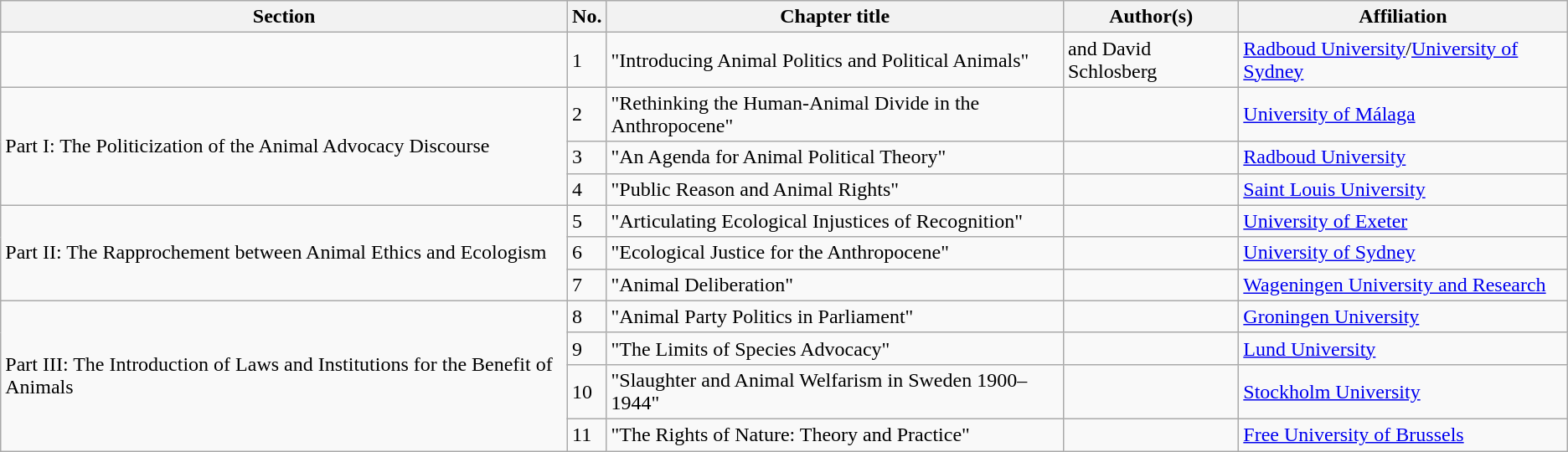<table class="wikitable sortable">
<tr>
<th scope="col">Section</th>
<th scope="col">No.</th>
<th scope="col">Chapter title</th>
<th scope="col">Author(s)</th>
<th scope="col">Affiliation</th>
</tr>
<tr>
<td></td>
<td>1</td>
<td>"Introducing Animal Politics and Political Animals"</td>
<td> and David Schlosberg</td>
<td><a href='#'>Radboud University</a>/<a href='#'>University of Sydney</a></td>
</tr>
<tr>
<td rowspan="3">Part I: The Politicization of the Animal Advocacy Discourse</td>
<td>2</td>
<td>"Rethinking the Human-Animal Divide in the Anthropocene"</td>
<td></td>
<td><a href='#'>University of Málaga</a></td>
</tr>
<tr>
<td>3</td>
<td>"An Agenda for Animal Political Theory"</td>
<td></td>
<td><a href='#'>Radboud University</a></td>
</tr>
<tr>
<td>4</td>
<td>"Public Reason and Animal Rights"</td>
<td></td>
<td><a href='#'>Saint Louis University</a></td>
</tr>
<tr>
<td rowspan="3">Part II: The Rapprochement between Animal Ethics and Ecologism</td>
<td>5</td>
<td>"Articulating Ecological Injustices of Recognition"</td>
<td></td>
<td><a href='#'>University of Exeter</a></td>
</tr>
<tr>
<td>6</td>
<td>"Ecological Justice for the Anthropocene"</td>
<td></td>
<td><a href='#'>University of Sydney</a></td>
</tr>
<tr>
<td>7</td>
<td>"Animal Deliberation"</td>
<td></td>
<td><a href='#'>Wageningen University and Research</a></td>
</tr>
<tr>
<td rowspan="4">Part III: The Introduction of Laws and Institutions for the Benefit of Animals</td>
<td>8</td>
<td>"Animal Party Politics in Parliament"</td>
<td></td>
<td><a href='#'>Groningen University</a></td>
</tr>
<tr>
<td>9</td>
<td>"The Limits of Species Advocacy"</td>
<td></td>
<td><a href='#'>Lund University</a></td>
</tr>
<tr>
<td>10</td>
<td>"Slaughter and Animal Welfarism in Sweden 1900–1944"</td>
<td></td>
<td><a href='#'>Stockholm University</a></td>
</tr>
<tr>
<td>11</td>
<td>"The Rights of Nature: Theory and Practice"</td>
<td></td>
<td><a href='#'>Free University of Brussels</a></td>
</tr>
</table>
